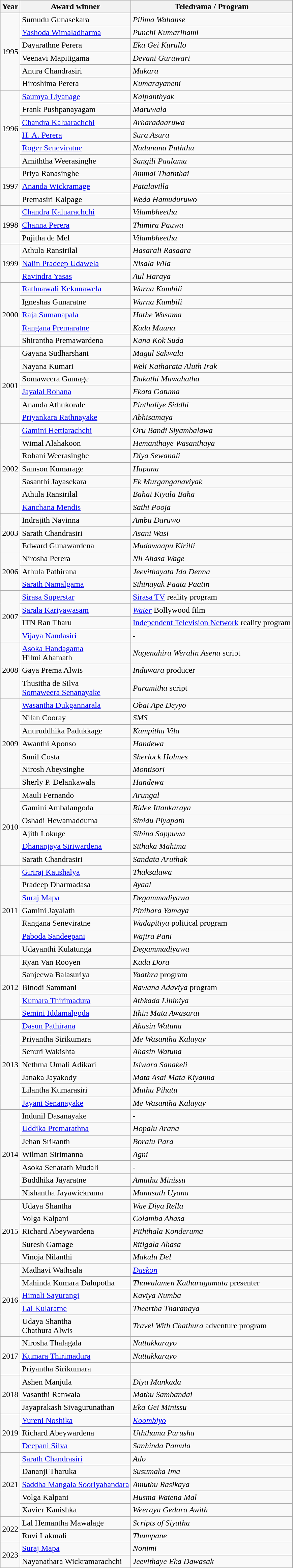<table class="wikitable">
<tr>
<th>Year</th>
<th>Award winner</th>
<th>Teledrama / Program</th>
</tr>
<tr>
<td rowspan="6">1995</td>
<td>Sumudu Gunasekara</td>
<td><em>Pilima Wahanse</em></td>
</tr>
<tr>
<td><a href='#'>Yashoda Wimaladharma</a></td>
<td><em>Punchi Kumarihami</em></td>
</tr>
<tr>
<td>Dayarathne Perera</td>
<td><em>Eka Gei Kurullo</em></td>
</tr>
<tr>
<td>Veenavi Mapitigama</td>
<td><em>Devani Guruwari</em></td>
</tr>
<tr>
<td>Anura Chandrasiri</td>
<td><em>Makara</em></td>
</tr>
<tr>
<td>Hiroshima Perera</td>
<td><em>Kumarayaneni</em></td>
</tr>
<tr>
<td rowspan="6">1996</td>
<td><a href='#'>Saumya Liyanage</a></td>
<td><em>Kalpanthyak</em></td>
</tr>
<tr>
<td>Frank Pushpanayagam</td>
<td><em>Maruwala</em></td>
</tr>
<tr>
<td><a href='#'>Chandra Kaluarachchi</a></td>
<td><em>Arharadaaruwa</em></td>
</tr>
<tr>
<td><a href='#'>H. A. Perera</a></td>
<td><em>Sura Asura</em></td>
</tr>
<tr>
<td><a href='#'>Roger Seneviratne</a></td>
<td><em>Nadunana Puththu</em></td>
</tr>
<tr>
<td>Amiththa Weerasinghe</td>
<td><em>Sangili Paalama</em></td>
</tr>
<tr>
<td rowspan="3">1997</td>
<td>Priya Ranasinghe</td>
<td><em>Ammai Thaththai</em></td>
</tr>
<tr>
<td><a href='#'>Ananda Wickramage</a></td>
<td><em>Patalavilla</em></td>
</tr>
<tr>
<td>Premasiri Kalpage</td>
<td><em>Weda Hamuduruwo</em></td>
</tr>
<tr>
<td rowspan="3">1998</td>
<td><a href='#'>Chandra Kaluarachchi</a></td>
<td><em>Vilambheetha</em></td>
</tr>
<tr>
<td><a href='#'>Channa Perera</a></td>
<td><em>Thimira Pauwa</em></td>
</tr>
<tr>
<td>Pujitha de Mel</td>
<td><em>Vilambheetha</em></td>
</tr>
<tr>
<td rowspan="3">1999</td>
<td>Athula Ransirilal</td>
<td><em>Hasarali Rasaara</em></td>
</tr>
<tr>
<td><a href='#'>Nalin Pradeep Udawela</a></td>
<td><em>Nisala Wila</em></td>
</tr>
<tr>
<td><a href='#'>Ravindra Yasas</a></td>
<td><em>Aul Haraya</em></td>
</tr>
<tr>
<td rowspan="5">2000</td>
<td><a href='#'>Rathnawali Kekunawela</a></td>
<td><em>Warna Kambili</em></td>
</tr>
<tr>
<td>Igneshas Gunaratne</td>
<td><em>Warna Kambili</em></td>
</tr>
<tr>
<td><a href='#'>Raja Sumanapala</a></td>
<td><em>Hathe Wasama</em></td>
</tr>
<tr>
<td><a href='#'>Rangana Premaratne</a></td>
<td><em>Kada Muuna</em></td>
</tr>
<tr>
<td>Shirantha Premawardena</td>
<td><em>Kana Kok Suda</em></td>
</tr>
<tr>
<td rowspan="6">2001</td>
<td>Gayana Sudharshani</td>
<td><em>Magul Sakwala</em></td>
</tr>
<tr>
<td>Nayana Kumari</td>
<td><em>Weli Katharata Aluth Irak</em></td>
</tr>
<tr>
<td>Somaweera Gamage</td>
<td><em>Dakathi Muwahatha</em></td>
</tr>
<tr>
<td><a href='#'>Jayalal Rohana</a></td>
<td><em>Ekata Gatuma</em></td>
</tr>
<tr>
<td>Ananda Athukorale</td>
<td><em>Pinthaliye Siddhi</em></td>
</tr>
<tr>
<td><a href='#'>Priyankara Rathnayake</a></td>
<td><em>Abhisamaya</em></td>
</tr>
<tr>
<td rowspan="7">2002</td>
<td><a href='#'>Gamini Hettiarachchi</a></td>
<td><em>Oru Bandi Siyambalawa</em></td>
</tr>
<tr>
<td>Wimal Alahakoon</td>
<td><em>Hemanthaye Wasanthaya</em></td>
</tr>
<tr>
<td>Rohani Weerasinghe</td>
<td><em>Diya Sewanali</em></td>
</tr>
<tr>
<td>Samson Kumarage</td>
<td><em>Hapana</em></td>
</tr>
<tr>
<td>Sasanthi Jayasekara</td>
<td><em>Ek Murganganaviyak</em></td>
</tr>
<tr>
<td>Athula Ransirilal</td>
<td><em>Bahai Kiyala Baha</em></td>
</tr>
<tr>
<td><a href='#'>Kanchana Mendis</a></td>
<td><em>Sathi Pooja</em></td>
</tr>
<tr>
<td rowspan="3">2003</td>
<td>Indrajith Navinna</td>
<td><em>Ambu Daruwo</em></td>
</tr>
<tr>
<td>Sarath Chandrasiri</td>
<td><em>Asani Wasi</em></td>
</tr>
<tr>
<td>Edward Gunawardena</td>
<td><em>Mudawaapu Kirilli</em></td>
</tr>
<tr>
<td rowspan="3">2006</td>
<td>Nirosha Perera</td>
<td><em>Nil Ahasa Wage</em></td>
</tr>
<tr>
<td>Athula Pathirana</td>
<td><em>Jeevithayata Ida Denna</em></td>
</tr>
<tr>
<td><a href='#'>Sarath Namalgama</a></td>
<td><em>Sihinayak Paata Paatin</em></td>
</tr>
<tr>
<td rowspan="4">2007</td>
<td><a href='#'>Sirasa Superstar</a></td>
<td><a href='#'>Sirasa TV</a> reality program</td>
</tr>
<tr>
<td><a href='#'>Sarala Kariyawasam</a></td>
<td><em><a href='#'>Water</a></em> Bollywood film</td>
</tr>
<tr>
<td>ITN Ran Tharu</td>
<td><a href='#'>Independent Television Network</a> reality program</td>
</tr>
<tr>
<td><a href='#'>Vijaya Nandasiri</a></td>
<td>-</td>
</tr>
<tr>
<td rowspan="3">2008</td>
<td><a href='#'>Asoka Handagama</a> <br> Hilmi Ahamath</td>
<td><em>Nagenahira Weralin Asena</em> script</td>
</tr>
<tr>
<td>Gaya Prema Alwis</td>
<td><em>Induwara</em> producer</td>
</tr>
<tr>
<td>Thusitha de Silva <br> <a href='#'>Somaweera Senanayake</a></td>
<td><em>Paramitha</em> script</td>
</tr>
<tr>
<td rowspan="7">2009</td>
<td><a href='#'>Wasantha Dukgannarala</a></td>
<td><em>Obai Ape Deyyo</em></td>
</tr>
<tr>
<td>Nilan Cooray</td>
<td><em>SMS</em></td>
</tr>
<tr>
<td>Anuruddhika Padukkage</td>
<td><em>Kampitha Vila</em></td>
</tr>
<tr>
<td>Awanthi Aponso</td>
<td><em>Handewa</em></td>
</tr>
<tr>
<td>Sunil Costa</td>
<td><em>Sherlock Holmes</em></td>
</tr>
<tr>
<td>Nirosh Abeysinghe</td>
<td><em>Montisori</em></td>
</tr>
<tr>
<td>Sherly P. Delankawala</td>
<td><em>Handewa</em></td>
</tr>
<tr>
<td rowspan="6">2010</td>
<td>Mauli Fernando</td>
<td><em>Arungal</em></td>
</tr>
<tr>
<td>Gamini Ambalangoda</td>
<td><em>Ridee Ittankaraya</em></td>
</tr>
<tr>
<td>Oshadi Hewamadduma</td>
<td><em>Sinidu Piyapath</em></td>
</tr>
<tr>
<td>Ajith Lokuge</td>
<td><em>Sihina Sappuwa</em></td>
</tr>
<tr>
<td><a href='#'>Dhananjaya Siriwardena</a></td>
<td><em>Sithaka Mahima</em></td>
</tr>
<tr>
<td>Sarath Chandrasiri</td>
<td><em>Sandata Aruthak</em></td>
</tr>
<tr>
<td rowspan="7">2011</td>
<td><a href='#'>Giriraj Kaushalya</a></td>
<td><em>Thaksalawa</em></td>
</tr>
<tr>
<td>Pradeep Dharmadasa</td>
<td><em>Ayaal</em></td>
</tr>
<tr>
<td><a href='#'>Suraj Mapa</a></td>
<td><em>Degammadiyawa</em></td>
</tr>
<tr>
<td>Gamini Jayalath</td>
<td><em>Pinibara Yamaya</em></td>
</tr>
<tr>
<td>Rangana Seneviratne</td>
<td><em>Wadapitiya</em> political program</td>
</tr>
<tr>
<td><a href='#'>Paboda Sandeepani</a></td>
<td><em>Wajira Pani</em></td>
</tr>
<tr>
<td>Udayanthi Kulatunga</td>
<td><em>Degammadiyawa</em></td>
</tr>
<tr>
<td rowspan="5">2012</td>
<td>Ryan Van Rooyen</td>
<td><em>Kada Dora</em></td>
</tr>
<tr>
<td>Sanjeewa Balasuriya</td>
<td><em>Yaathra</em> program</td>
</tr>
<tr>
<td>Binodi Sammani</td>
<td><em>Rawana Adaviya</em> program</td>
</tr>
<tr>
<td><a href='#'>Kumara Thirimadura</a></td>
<td><em>Athkada Lihiniya</em></td>
</tr>
<tr>
<td><a href='#'>Semini Iddamalgoda</a></td>
<td><em>Ithin Mata Awasarai</em></td>
</tr>
<tr>
<td rowspan="7">2013</td>
<td><a href='#'>Dasun Pathirana</a></td>
<td><em>Ahasin Watuna</em></td>
</tr>
<tr>
<td>Priyantha Sirikumara</td>
<td><em>Me Wasantha Kalayay</em></td>
</tr>
<tr>
<td>Senuri Wakishta</td>
<td><em>Ahasin Watuna</em></td>
</tr>
<tr>
<td>Nethma Umali Adikari</td>
<td><em>Isiwara Sanakeli</em></td>
</tr>
<tr>
<td>Janaka Jayakody</td>
<td><em>Mata Asai Mata Kiyanna</em></td>
</tr>
<tr>
<td>Lilantha Kumarasiri</td>
<td><em>Muthu Pihatu</em></td>
</tr>
<tr>
<td><a href='#'>Jayani Senanayake</a></td>
<td><em>Me Wasantha Kalayay</em></td>
</tr>
<tr>
<td rowspan="7">2014</td>
<td>Indunil Dasanayake</td>
<td>-</td>
</tr>
<tr>
<td><a href='#'>Uddika Premarathna</a></td>
<td><em>Hopalu Arana</em></td>
</tr>
<tr>
<td>Jehan Srikanth</td>
<td><em>Boralu Para</em></td>
</tr>
<tr>
<td>Wilman Sirimanna</td>
<td><em>Agni</em></td>
</tr>
<tr>
<td>Asoka Senarath Mudali</td>
<td>-</td>
</tr>
<tr>
<td>Buddhika Jayaratne</td>
<td><em>Amuthu Minissu</em></td>
</tr>
<tr>
<td>Nishantha Jayawickrama</td>
<td><em>Manusath Uyana</em></td>
</tr>
<tr>
<td rowspan="5">2015</td>
<td>Udaya Shantha</td>
<td><em>Wae Diya Rella</em></td>
</tr>
<tr>
<td>Volga Kalpani</td>
<td><em>Colamba Ahasa</em></td>
</tr>
<tr>
<td>Richard Abeywardena</td>
<td><em>Piththala Konderuma</em></td>
</tr>
<tr>
<td>Suresh Gamage</td>
<td><em>Ritigala Ahasa</em></td>
</tr>
<tr>
<td>Vinoja Nilanthi</td>
<td><em>Makulu Del</em></td>
</tr>
<tr>
<td rowspan="5">2016</td>
<td>Madhavi Wathsala</td>
<td><em><a href='#'>Daskon</a></em></td>
</tr>
<tr>
<td>Mahinda Kumara Dalupotha</td>
<td><em>Thawalamen Katharagamata</em> presenter</td>
</tr>
<tr>
<td><a href='#'>Himali Sayurangi</a></td>
<td><em>Kaviya Numba</em></td>
</tr>
<tr>
<td><a href='#'>Lal Kularatne</a></td>
<td><em>Theertha Tharanaya</em></td>
</tr>
<tr>
<td>Udaya Shantha <br> Chathura Alwis</td>
<td><em>Travel With Chathura</em> adventure program</td>
</tr>
<tr>
<td rowspan="3">2017</td>
<td>Nirosha Thalagala</td>
<td><em>Nattukkarayo</em></td>
</tr>
<tr>
<td><a href='#'>Kumara Thirimadura</a></td>
<td><em>Nattukkarayo</em></td>
</tr>
<tr>
<td>Priyantha Sirikumara</td>
<td></td>
</tr>
<tr>
<td rowspan="3">2018</td>
<td>Ashen Manjula</td>
<td><em>Diya Mankada</em></td>
</tr>
<tr>
<td>Vasanthi Ranwala</td>
<td><em>Mathu Sambandai</em></td>
</tr>
<tr>
<td>Jayaprakash Sivagurunathan</td>
<td><em>Eka Gei Minissu</em></td>
</tr>
<tr>
<td rowspan="3">2019</td>
<td><a href='#'>Yureni Noshika</a></td>
<td><em><a href='#'>Koombiyo</a></em></td>
</tr>
<tr>
<td>Richard Abeywardena</td>
<td><em>Uththama Purusha</em></td>
</tr>
<tr>
<td><a href='#'>Deepani Silva</a></td>
<td><em>Sanhinda Pamula</em></td>
</tr>
<tr>
<td rowspan="5">2021</td>
<td><a href='#'>Sarath Chandrasiri</a></td>
<td><em>Ado</em></td>
</tr>
<tr>
<td>Dananji Tharuka</td>
<td><em>Susumaka Ima</em></td>
</tr>
<tr>
<td><a href='#'>Saddha Mangala Sooriyabandara</a></td>
<td><em>Amuthu Rasikaya</em></td>
</tr>
<tr>
<td>Volga Kalpani</td>
<td><em>Husma Watena Mal</em></td>
</tr>
<tr>
<td>Xavier Kanishka</td>
<td><em>Weeraya Gedara Awith</em> </td>
</tr>
<tr>
<td rowspan="2">2022</td>
<td>Lal Hemantha Mawalage</td>
<td><em>Scripts of Siyatha</em> </td>
</tr>
<tr>
<td>Ruvi Lakmali</td>
<td><em>Thumpane</em> </td>
</tr>
<tr>
<td rowspan="2">2023</td>
<td><a href='#'>Suraj Mapa</a></td>
<td><em>Nonimi</em></td>
</tr>
<tr>
<td>Nayanathara Wickramarachchi</td>
<td><em>Jeevithaye Eka Dawasak</em></td>
</tr>
</table>
